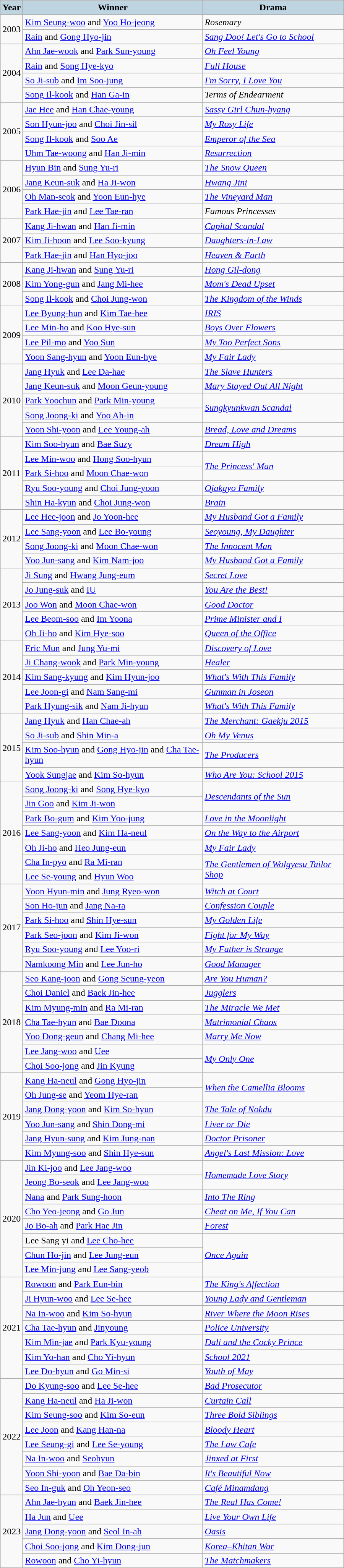<table class="wikitable" style="width:600px">
<tr>
<th style="background:#BED5E1;" width="30">Year</th>
<th style="background:#BED5E1;">Winner</th>
<th style="background:#BED5E1;">Drama</th>
</tr>
<tr>
<td rowspan="2">2003</td>
<td><a href='#'>Kim Seung-woo</a> and <a href='#'>Yoo Ho-jeong</a></td>
<td><em>Rosemary</em></td>
</tr>
<tr>
<td><a href='#'>Rain</a> and <a href='#'>Gong Hyo-jin</a></td>
<td><em><a href='#'>Sang Doo! Let's Go to School</a></em></td>
</tr>
<tr>
<td rowspan="4">2004</td>
<td><a href='#'>Ahn Jae-wook</a> and <a href='#'>Park Sun-young</a></td>
<td><em><a href='#'>Oh Feel Young</a></em></td>
</tr>
<tr>
<td><a href='#'>Rain</a> and <a href='#'>Song Hye-kyo</a></td>
<td><em><a href='#'>Full House</a></em></td>
</tr>
<tr>
<td><a href='#'>So Ji-sub</a> and <a href='#'>Im Soo-jung</a></td>
<td><em><a href='#'>I'm Sorry, I Love You</a></em></td>
</tr>
<tr>
<td><a href='#'>Song Il-kook</a> and <a href='#'>Han Ga-in</a></td>
<td><em>Terms of Endearment</em></td>
</tr>
<tr>
<td rowspan="4">2005</td>
<td><a href='#'>Jae Hee</a> and <a href='#'>Han Chae-young</a></td>
<td><em><a href='#'>Sassy Girl Chun-hyang</a></em></td>
</tr>
<tr>
<td><a href='#'>Son Hyun-joo</a> and <a href='#'>Choi Jin-sil</a></td>
<td><em><a href='#'>My Rosy Life</a></em></td>
</tr>
<tr>
<td><a href='#'>Song Il-kook</a> and <a href='#'>Soo Ae</a></td>
<td><em><a href='#'>Emperor of the Sea</a></em></td>
</tr>
<tr>
<td><a href='#'>Uhm Tae-woong</a> and <a href='#'>Han Ji-min</a></td>
<td><em><a href='#'>Resurrection</a></em></td>
</tr>
<tr>
<td rowspan="4">2006</td>
<td><a href='#'>Hyun Bin</a> and <a href='#'>Sung Yu-ri</a></td>
<td><em><a href='#'>The Snow Queen</a></em></td>
</tr>
<tr>
<td><a href='#'>Jang Keun-suk</a> and <a href='#'>Ha Ji-won</a></td>
<td><em><a href='#'>Hwang Jini</a></em></td>
</tr>
<tr>
<td><a href='#'>Oh Man-seok</a> and <a href='#'>Yoon Eun-hye</a></td>
<td><em><a href='#'>The Vineyard Man</a></em></td>
</tr>
<tr>
<td><a href='#'>Park Hae-jin</a> and <a href='#'>Lee Tae-ran</a></td>
<td><em>Famous Princesses</em></td>
</tr>
<tr>
<td rowspan="3">2007</td>
<td><a href='#'>Kang Ji-hwan</a> and <a href='#'>Han Ji-min</a></td>
<td><em><a href='#'>Capital Scandal</a></em></td>
</tr>
<tr>
<td><a href='#'>Kim Ji-hoon</a> and <a href='#'>Lee Soo-kyung</a></td>
<td><em><a href='#'>Daughters-in-Law</a></em></td>
</tr>
<tr>
<td><a href='#'>Park Hae-jin</a> and <a href='#'>Han Hyo-joo</a></td>
<td><em><a href='#'>Heaven & Earth</a></em></td>
</tr>
<tr>
<td rowspan="3">2008</td>
<td><a href='#'>Kang Ji-hwan</a> and <a href='#'>Sung Yu-ri</a></td>
<td><em><a href='#'>Hong Gil-dong</a></em></td>
</tr>
<tr>
<td><a href='#'>Kim Yong-gun</a> and <a href='#'>Jang Mi-hee</a></td>
<td><em><a href='#'>Mom's Dead Upset</a></em></td>
</tr>
<tr>
<td><a href='#'>Song Il-kook</a> and <a href='#'>Choi Jung-won</a></td>
<td><em><a href='#'>The Kingdom of the Winds</a></em></td>
</tr>
<tr>
<td rowspan="4">2009</td>
<td><a href='#'>Lee Byung-hun</a> and <a href='#'>Kim Tae-hee</a></td>
<td><em><a href='#'>IRIS</a></em></td>
</tr>
<tr>
<td><a href='#'>Lee Min-ho</a> and <a href='#'>Koo Hye-sun</a></td>
<td><em><a href='#'>Boys Over Flowers</a></em></td>
</tr>
<tr>
<td><a href='#'>Lee Pil-mo</a> and <a href='#'>Yoo Sun</a></td>
<td><em><a href='#'>My Too Perfect Sons</a></em></td>
</tr>
<tr>
<td><a href='#'>Yoon Sang-hyun</a> and <a href='#'>Yoon Eun-hye</a></td>
<td><em><a href='#'>My Fair Lady</a></em></td>
</tr>
<tr>
<td rowspan="5">2010</td>
<td><a href='#'>Jang Hyuk</a> and <a href='#'>Lee Da-hae</a></td>
<td><em><a href='#'>The Slave Hunters</a></em></td>
</tr>
<tr>
<td><a href='#'>Jang Keun-suk</a> and <a href='#'>Moon Geun-young</a></td>
<td><em><a href='#'>Mary Stayed Out All Night</a></em></td>
</tr>
<tr>
<td><a href='#'>Park Yoochun</a> and <a href='#'>Park Min-young</a></td>
<td rowspan="2"><em><a href='#'>Sungkyunkwan Scandal</a></em></td>
</tr>
<tr>
<td><a href='#'>Song Joong-ki</a> and <a href='#'>Yoo Ah-in</a></td>
</tr>
<tr>
<td><a href='#'>Yoon Shi-yoon</a> and <a href='#'>Lee Young-ah</a></td>
<td><em><a href='#'>Bread, Love and Dreams</a></em></td>
</tr>
<tr>
<td rowspan="5">2011</td>
<td><a href='#'>Kim Soo-hyun</a> and <a href='#'>Bae Suzy</a></td>
<td><em><a href='#'>Dream High</a></em></td>
</tr>
<tr>
<td><a href='#'>Lee Min-woo</a> and <a href='#'>Hong Soo-hyun</a></td>
<td rowspan="2"><em><a href='#'>The Princess' Man</a></em></td>
</tr>
<tr>
<td><a href='#'>Park Si-hoo</a> and <a href='#'>Moon Chae-won</a></td>
</tr>
<tr>
<td><a href='#'>Ryu Soo-young</a> and <a href='#'>Choi Jung-yoon</a></td>
<td><em><a href='#'>Ojakgyo Family</a></em></td>
</tr>
<tr>
<td><a href='#'>Shin Ha-kyun</a> and <a href='#'>Choi Jung-won</a></td>
<td><em><a href='#'>Brain</a></em></td>
</tr>
<tr>
<td rowspan="4">2012</td>
<td><a href='#'>Lee Hee-joon</a> and <a href='#'>Jo Yoon-hee</a></td>
<td><em><a href='#'>My Husband Got a Family</a></em></td>
</tr>
<tr>
<td><a href='#'>Lee Sang-yoon</a> and <a href='#'>Lee Bo-young</a></td>
<td><em><a href='#'>Seoyoung, My Daughter</a></em></td>
</tr>
<tr>
<td><a href='#'>Song Joong-ki</a> and <a href='#'>Moon Chae-won</a></td>
<td><em><a href='#'>The Innocent Man</a></em></td>
</tr>
<tr>
<td><a href='#'>Yoo Jun-sang</a> and <a href='#'>Kim Nam-joo</a></td>
<td><em><a href='#'>My Husband Got a Family</a></em></td>
</tr>
<tr>
<td rowspan="5">2013</td>
<td><a href='#'>Ji Sung</a> and <a href='#'>Hwang Jung-eum</a></td>
<td><em><a href='#'>Secret Love</a></em></td>
</tr>
<tr>
<td><a href='#'>Jo Jung-suk</a> and <a href='#'>IU</a></td>
<td><em><a href='#'>You Are the Best!</a></em></td>
</tr>
<tr>
<td><a href='#'>Joo Won</a> and <a href='#'>Moon Chae-won</a></td>
<td><em><a href='#'>Good Doctor</a></em></td>
</tr>
<tr>
<td><a href='#'>Lee Beom-soo</a> and <a href='#'>Im Yoona</a></td>
<td><em><a href='#'>Prime Minister and I</a></em></td>
</tr>
<tr>
<td><a href='#'>Oh Ji-ho</a> and <a href='#'>Kim Hye-soo</a></td>
<td><em><a href='#'>Queen of the Office</a></em></td>
</tr>
<tr>
<td rowspan="5">2014</td>
<td><a href='#'>Eric Mun</a> and <a href='#'>Jung Yu-mi</a></td>
<td><em><a href='#'>Discovery of Love</a></em></td>
</tr>
<tr>
<td><a href='#'>Ji Chang-wook</a> and <a href='#'>Park Min-young</a></td>
<td><em><a href='#'>Healer</a></em></td>
</tr>
<tr>
<td><a href='#'>Kim Sang-kyung</a> and <a href='#'>Kim Hyun-joo</a></td>
<td><em><a href='#'>What's With This Family</a></em></td>
</tr>
<tr>
<td><a href='#'>Lee Joon-gi</a> and <a href='#'>Nam Sang-mi</a></td>
<td><em><a href='#'>Gunman in Joseon</a></em></td>
</tr>
<tr>
<td><a href='#'>Park Hyung-sik</a> and <a href='#'>Nam Ji-hyun</a></td>
<td><em><a href='#'>What's With This Family</a></em></td>
</tr>
<tr>
<td rowspan="4">2015</td>
<td><a href='#'>Jang Hyuk</a> and <a href='#'>Han Chae-ah</a></td>
<td><em><a href='#'>The Merchant: Gaekju 2015</a></em></td>
</tr>
<tr>
<td><a href='#'>So Ji-sub</a> and <a href='#'>Shin Min-a</a></td>
<td><em><a href='#'>Oh My Venus</a></em></td>
</tr>
<tr>
<td><a href='#'>Kim Soo-hyun</a> and <a href='#'>Gong Hyo-jin</a> and <a href='#'>Cha Tae-hyun</a></td>
<td><em><a href='#'>The Producers</a></em></td>
</tr>
<tr>
<td><a href='#'>Yook Sungjae</a> and <a href='#'>Kim So-hyun</a></td>
<td><em><a href='#'>Who Are You: School 2015</a></em></td>
</tr>
<tr>
<td rowspan="7">2016</td>
<td><a href='#'>Song Joong-ki</a> and <a href='#'>Song Hye-kyo</a></td>
<td rowspan="2"><em><a href='#'>Descendants of the Sun</a></em></td>
</tr>
<tr>
<td><a href='#'>Jin Goo</a> and <a href='#'>Kim Ji-won</a></td>
</tr>
<tr>
<td><a href='#'>Park Bo-gum</a> and <a href='#'>Kim Yoo-jung</a></td>
<td><em><a href='#'>Love in the Moonlight</a></em></td>
</tr>
<tr>
<td><a href='#'>Lee Sang-yoon</a> and <a href='#'>Kim Ha-neul</a></td>
<td><em><a href='#'>On the Way to the Airport</a></em></td>
</tr>
<tr>
<td><a href='#'>Oh Ji-ho</a> and <a href='#'>Heo Jung-eun</a></td>
<td><em><a href='#'>My Fair Lady</a></em></td>
</tr>
<tr>
<td><a href='#'>Cha In-pyo</a> and <a href='#'>Ra Mi-ran</a></td>
<td rowspan="2"><em><a href='#'>The Gentlemen of Wolgyesu Tailor Shop</a></em></td>
</tr>
<tr>
<td><a href='#'>Lee Se-young</a> and <a href='#'>Hyun Woo</a></td>
</tr>
<tr>
<td rowspan="6">2017</td>
<td><a href='#'>Yoon Hyun-min</a> and <a href='#'>Jung Ryeo-won</a></td>
<td><em><a href='#'>Witch at Court</a></em></td>
</tr>
<tr>
<td><a href='#'>Son Ho-jun</a> and <a href='#'>Jang Na-ra</a></td>
<td><em><a href='#'>Confession Couple</a></em></td>
</tr>
<tr>
<td><a href='#'>Park Si-hoo</a> and <a href='#'>Shin Hye-sun</a></td>
<td><em><a href='#'>My Golden Life</a></em></td>
</tr>
<tr>
<td><a href='#'>Park Seo-joon</a> and <a href='#'>Kim Ji-won</a></td>
<td><em><a href='#'>Fight for My Way</a></em></td>
</tr>
<tr>
<td><a href='#'>Ryu Soo-young</a> and <a href='#'>Lee Yoo-ri</a></td>
<td><em><a href='#'>My Father is Strange</a></em></td>
</tr>
<tr>
<td><a href='#'>Namkoong Min</a> and <a href='#'>Lee Jun-ho</a></td>
<td><em><a href='#'>Good Manager</a></em></td>
</tr>
<tr>
<td rowspan="7">2018</td>
<td><a href='#'>Seo Kang-joon</a> and <a href='#'>Gong Seung-yeon</a></td>
<td><em><a href='#'>Are You Human?</a></em></td>
</tr>
<tr>
<td><a href='#'>Choi Daniel</a> and <a href='#'>Baek Jin-hee</a></td>
<td><em><a href='#'>Jugglers</a></em></td>
</tr>
<tr>
<td><a href='#'>Kim Myung-min</a> and <a href='#'>Ra Mi-ran</a></td>
<td><em><a href='#'>The Miracle We Met</a></em></td>
</tr>
<tr>
<td><a href='#'>Cha Tae-hyun</a> and <a href='#'>Bae Doona</a></td>
<td><em><a href='#'>Matrimonial Chaos</a></em></td>
</tr>
<tr>
<td><a href='#'>Yoo Dong-geun</a> and <a href='#'>Chang Mi-hee</a></td>
<td><em><a href='#'>Marry Me Now</a></em></td>
</tr>
<tr>
<td><a href='#'>Lee Jang-woo</a> and <a href='#'>Uee</a></td>
<td rowspan="2"><em><a href='#'>My Only One</a></em></td>
</tr>
<tr>
<td><a href='#'>Choi Soo-jong</a> and <a href='#'>Jin Kyung</a></td>
</tr>
<tr>
<td rowspan="6">2019</td>
<td><a href='#'>Kang Ha-neul</a> and <a href='#'>Gong Hyo-jin</a></td>
<td rowspan="2"><em><a href='#'>When the Camellia Blooms</a></em></td>
</tr>
<tr>
<td><a href='#'>Oh Jung-se</a> and <a href='#'>Yeom Hye-ran</a></td>
</tr>
<tr>
<td><a href='#'>Jang Dong-yoon</a> and <a href='#'>Kim So-hyun</a></td>
<td><em><a href='#'>The Tale of Nokdu</a></em></td>
</tr>
<tr>
<td><a href='#'>Yoo Jun-sang</a> and <a href='#'>Shin Dong-mi</a></td>
<td><em><a href='#'>Liver or Die</a></em></td>
</tr>
<tr>
<td><a href='#'>Jang Hyun-sung</a> and <a href='#'>Kim Jung-nan</a></td>
<td><em><a href='#'>Doctor Prisoner</a></em></td>
</tr>
<tr>
<td><a href='#'>Kim Myung-soo</a> and <a href='#'>Shin Hye-sun</a></td>
<td><em><a href='#'>Angel's Last Mission: Love</a></em></td>
</tr>
<tr>
<td rowspan="8">2020</td>
<td><a href='#'>Jin Ki-joo</a> and <a href='#'>Lee Jang-woo</a></td>
<td rowspan="2"><em><a href='#'>Homemade Love Story</a></em></td>
</tr>
<tr>
<td><a href='#'>Jeong Bo-seok</a> and <a href='#'>Lee Jang-woo</a></td>
</tr>
<tr>
<td><a href='#'>Nana</a> and <a href='#'>Park Sung-hoon</a></td>
<td><em><a href='#'>Into The Ring</a></em></td>
</tr>
<tr>
<td><a href='#'>Cho Yeo-jeong</a> and <a href='#'>Go Jun</a></td>
<td><em><a href='#'>Cheat on Me, If You Can</a></em></td>
</tr>
<tr>
<td><a href='#'>Jo Bo-ah</a> and <a href='#'>Park Hae Jin</a></td>
<td><em><a href='#'>Forest</a></em></td>
</tr>
<tr>
<td>Lee Sang yi and <a href='#'>Lee Cho-hee</a></td>
<td rowspan="3"><em><a href='#'>Once Again</a></em></td>
</tr>
<tr>
<td><a href='#'>Chun Ho-jin</a> and <a href='#'>Lee Jung-eun</a></td>
</tr>
<tr>
<td><a href='#'>Lee Min-jung</a> and <a href='#'>Lee Sang-yeob</a></td>
</tr>
<tr>
<td rowspan="7">2021</td>
<td><a href='#'>Rowoon</a> and <a href='#'>Park Eun-bin</a></td>
<td><em><a href='#'>The King's Affection</a></em></td>
</tr>
<tr>
<td><a href='#'>Ji Hyun-woo</a> and <a href='#'>Lee Se-hee</a></td>
<td><em><a href='#'>Young Lady and Gentleman</a></em></td>
</tr>
<tr>
<td><a href='#'>Na In-woo</a> and <a href='#'>Kim So-hyun</a></td>
<td><em><a href='#'>River Where the Moon Rises</a></em></td>
</tr>
<tr>
<td><a href='#'>Cha Tae-hyun</a> and <a href='#'>Jinyoung</a></td>
<td><em><a href='#'>Police University</a></em></td>
</tr>
<tr>
<td><a href='#'>Kim Min-jae</a> and <a href='#'>Park Kyu-young</a></td>
<td><em><a href='#'>Dali and the Cocky Prince</a></em></td>
</tr>
<tr>
<td><a href='#'>Kim Yo-han</a> and <a href='#'>Cho Yi-hyun</a></td>
<td><em><a href='#'>School 2021</a></em></td>
</tr>
<tr>
<td><a href='#'>Lee Do-hyun</a> and <a href='#'>Go Min-si</a></td>
<td><em><a href='#'>Youth of May</a></em></td>
</tr>
<tr>
<td rowspan="8">2022</td>
<td><a href='#'>Do Kyung-soo</a> and <a href='#'>Lee Se-hee</a></td>
<td><em><a href='#'>Bad Prosecutor</a></em></td>
</tr>
<tr>
<td><a href='#'>Kang Ha-neul</a> and <a href='#'>Ha Ji-won</a></td>
<td><em><a href='#'>Curtain Call</a></em></td>
</tr>
<tr>
<td><a href='#'>Kim Seung-soo</a> and <a href='#'>Kim So-eun</a></td>
<td><em><a href='#'>Three Bold Siblings</a></em></td>
</tr>
<tr>
<td><a href='#'>Lee Joon</a> and <a href='#'>Kang Han-na</a></td>
<td><em><a href='#'>Bloody Heart</a></em></td>
</tr>
<tr>
<td><a href='#'>Lee Seung-gi</a> and <a href='#'>Lee Se-young</a></td>
<td><em><a href='#'>The Law Cafe</a></em></td>
</tr>
<tr>
<td><a href='#'>Na In-woo</a> and <a href='#'>Seohyun</a></td>
<td><em><a href='#'>Jinxed at First</a></em></td>
</tr>
<tr>
<td><a href='#'>Yoon Shi-yoon</a> and <a href='#'>Bae Da-bin</a></td>
<td><em><a href='#'>It's Beautiful Now</a></em></td>
</tr>
<tr>
<td><a href='#'>Seo In-guk</a> and <a href='#'>Oh Yeon-seo</a></td>
<td><em><a href='#'>Café Minamdang</a></em></td>
</tr>
<tr>
<td rowspan="5">2023</td>
<td><a href='#'>Ahn Jae-hyun</a> and <a href='#'>Baek Jin-hee</a></td>
<td><em><a href='#'>The Real Has Come!</a></em></td>
</tr>
<tr>
<td><a href='#'>Ha Jun</a> and <a href='#'>Uee</a></td>
<td><em><a href='#'>Live Your Own Life</a></em></td>
</tr>
<tr>
<td><a href='#'>Jang Dong-yoon</a> and <a href='#'>Seol In-ah</a></td>
<td><em><a href='#'>Oasis</a></em></td>
</tr>
<tr>
<td><a href='#'>Choi Soo-jong</a> and <a href='#'>Kim Dong-jun</a></td>
<td><em><a href='#'>Korea–Khitan War</a></em></td>
</tr>
<tr>
<td><a href='#'>Rowoon</a> and <a href='#'>Cho Yi-hyun</a></td>
<td><em><a href='#'>The Matchmakers</a></em></td>
</tr>
</table>
